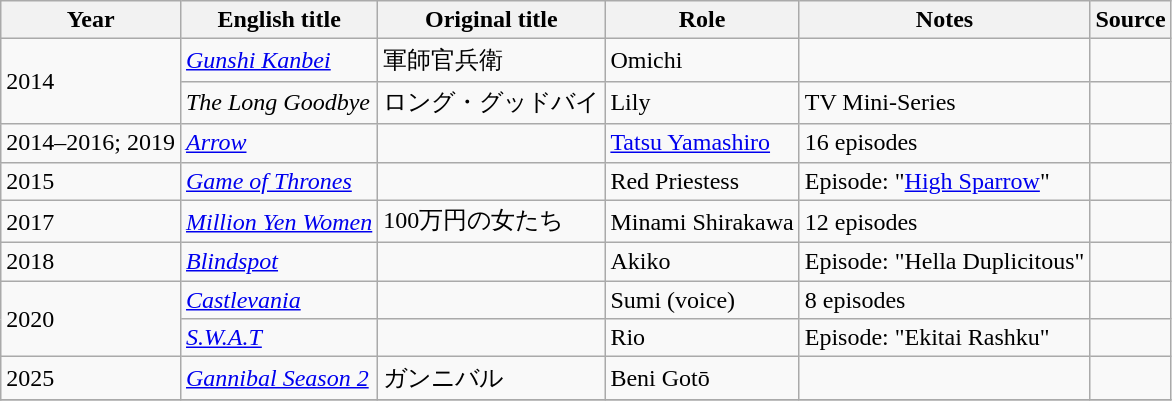<table class="wikitable">
<tr align="center">
<th>Year</th>
<th>English title</th>
<th>Original title</th>
<th>Role</th>
<th>Notes</th>
<th>Source</th>
</tr>
<tr>
<td rowspan="2">2014</td>
<td><em><a href='#'>Gunshi Kanbei</a></em></td>
<td>軍師官兵衛</td>
<td>Omichi</td>
<td></td>
<td></td>
</tr>
<tr>
<td><em>The Long Goodbye</em></td>
<td>ロング・グッドバイ</td>
<td>Lily</td>
<td>TV Mini-Series</td>
<td></td>
</tr>
<tr>
<td>2014–2016; 2019</td>
<td><em><a href='#'>Arrow</a></em></td>
<td></td>
<td><a href='#'>Tatsu Yamashiro</a></td>
<td>16 episodes</td>
<td></td>
</tr>
<tr>
<td>2015</td>
<td><em><a href='#'>Game of Thrones</a></em></td>
<td></td>
<td>Red Priestess</td>
<td>Episode: "<a href='#'>High Sparrow</a>"</td>
<td></td>
</tr>
<tr>
<td>2017</td>
<td><em><a href='#'>Million Yen Women</a></em></td>
<td>100万円の女たち</td>
<td>Minami Shirakawa</td>
<td>12 episodes</td>
<td></td>
</tr>
<tr>
<td>2018</td>
<td><em><a href='#'>Blindspot</a></em></td>
<td></td>
<td>Akiko</td>
<td>Episode: "Hella Duplicitous"</td>
<td></td>
</tr>
<tr>
<td rowspan=2>2020</td>
<td><em><a href='#'>Castlevania</a></em></td>
<td></td>
<td>Sumi (voice)</td>
<td>8 episodes</td>
<td></td>
</tr>
<tr>
<td><em><a href='#'>S.W.A.T</a></em></td>
<td></td>
<td>Rio</td>
<td>Episode: "Ekitai Rashku"</td>
<td></td>
</tr>
<tr>
<td>2025</td>
<td><em><a href='#'>Gannibal Season 2</a></em></td>
<td>ガンニバル</td>
<td>Beni Gotō</td>
<td></td>
<td></td>
</tr>
<tr>
</tr>
</table>
